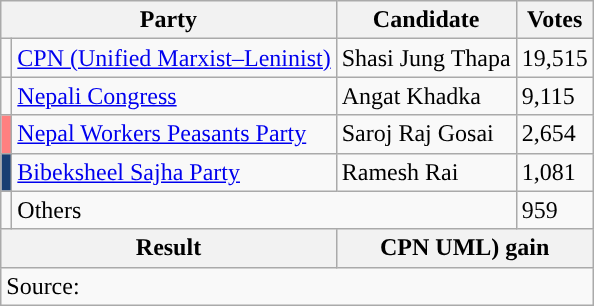<table class="wikitable">
<tr>
<th colspan="2">Party</th>
<th>Candidate</th>
<th>Votes</th>
</tr>
<tr>
<td style="background-color:"></td>
<td><a href='#'>CPN (Unified Marxist–Leninist)</a></td>
<td>Shasi Jung Thapa</td>
<td>19,515</td>
</tr>
<tr>
<td style="background-color:"></td>
<td><a href='#'>Nepali Congress</a></td>
<td>Angat Khadka</td>
<td>9,115</td>
</tr>
<tr>
<td style="background-color:#FF8080"></td>
<td><a href='#'>Nepal Workers Peasants Party</a></td>
<td>Saroj Raj Gosai</td>
<td>2,654</td>
</tr>
<tr>
<td style="background-color:#183F73"></td>
<td><a href='#'>Bibeksheel Sajha Party</a></td>
<td>Ramesh Rai</td>
<td>1,081</td>
</tr>
<tr>
<td></td>
<td colspan="2">Others</td>
<td>959</td>
</tr>
<tr>
<th colspan="2">Result</th>
<th colspan="2">CPN UML) gain</th>
</tr>
<tr>
<td colspan="4">Source: </td>
</tr>
</table>
